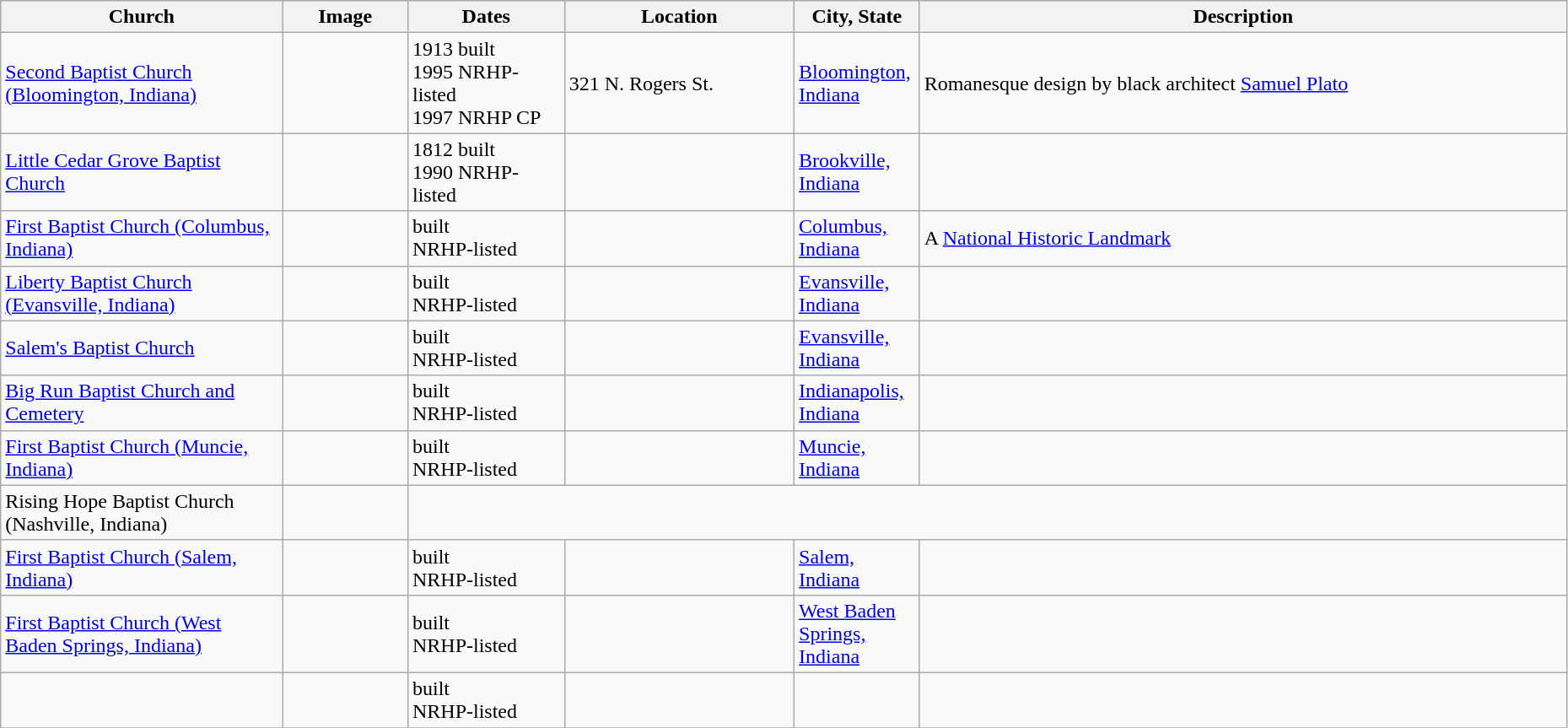<table class="wikitable sortable" style="width:98%">
<tr>
<th width = 18%><strong>Church</strong></th>
<th width = 8% class="unsortable"><strong>Image</strong></th>
<th width = 10%><strong>Dates</strong></th>
<th><strong>Location</strong></th>
<th width = 8%><strong>City, State</strong></th>
<th class="unsortable"><strong>Description</strong></th>
</tr>
<tr ->
<td><a href='#'>Second Baptist Church (Bloomington, Indiana)</a></td>
<td></td>
<td>1913 built<br>1995 NRHP-listed<br>1997 NRHP CP</td>
<td>321 N. Rogers St.<br><small></small></td>
<td><a href='#'>Bloomington, Indiana</a></td>
<td>Romanesque design by black architect <a href='#'>Samuel Plato</a></td>
</tr>
<tr ->
<td><a href='#'>Little Cedar Grove Baptist Church</a></td>
<td></td>
<td>1812 built<br>1990 NRHP-listed</td>
<td><small></small></td>
<td><a href='#'>Brookville, Indiana</a></td>
<td></td>
</tr>
<tr ->
<td><a href='#'>First Baptist Church (Columbus, Indiana)</a></td>
<td></td>
<td>built<br> NRHP-listed</td>
<td></td>
<td><a href='#'>Columbus, Indiana</a></td>
<td>A <a href='#'>National Historic Landmark</a></td>
</tr>
<tr ->
<td><a href='#'>Liberty Baptist Church (Evansville, Indiana)</a></td>
<td></td>
<td>built<br> NRHP-listed</td>
<td></td>
<td><a href='#'>Evansville, Indiana</a></td>
<td></td>
</tr>
<tr ->
<td><a href='#'>Salem's Baptist Church</a></td>
<td></td>
<td>built<br> NRHP-listed</td>
<td></td>
<td><a href='#'>Evansville, Indiana</a></td>
<td></td>
</tr>
<tr ->
<td><a href='#'>Big Run Baptist Church and Cemetery</a></td>
<td></td>
<td>built<br> NRHP-listed</td>
<td></td>
<td><a href='#'>Indianapolis, Indiana</a></td>
<td></td>
</tr>
<tr ->
<td><a href='#'>First Baptist Church (Muncie, Indiana)</a></td>
<td></td>
<td>built<br> NRHP-listed</td>
<td></td>
<td><a href='#'>Muncie, Indiana</a></td>
<td></td>
</tr>
<tr ->
<td>Rising Hope Baptist Church (Nashville, Indiana)</td>
<td></td>
</tr>
<tr ->
<td><a href='#'>First Baptist Church (Salem, Indiana)</a></td>
<td></td>
<td>built<br> NRHP-listed</td>
<td></td>
<td><a href='#'>Salem, Indiana</a></td>
<td></td>
</tr>
<tr ->
<td><a href='#'>First Baptist Church (West Baden Springs, Indiana)</a></td>
<td></td>
<td>built<br> NRHP-listed</td>
<td></td>
<td><a href='#'>West Baden Springs, Indiana</a></td>
<td></td>
</tr>
<tr ->
<td></td>
<td></td>
<td>built<br> NRHP-listed</td>
<td></td>
<td></td>
<td></td>
</tr>
<tr ->
</tr>
</table>
